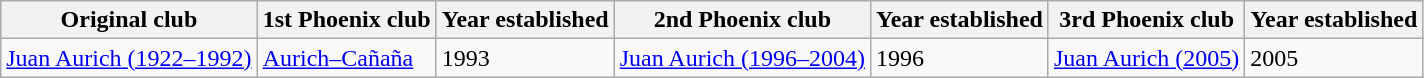<table class="wikitable">
<tr>
<th>Original club</th>
<th>1st Phoenix club</th>
<th>Year established</th>
<th>2nd Phoenix club</th>
<th>Year established</th>
<th>3rd Phoenix club</th>
<th>Year established</th>
</tr>
<tr>
<td><a href='#'>Juan Aurich (1922–1992)</a></td>
<td><a href='#'>Aurich–Cañaña</a></td>
<td>1993</td>
<td><a href='#'>Juan Aurich (1996–2004)</a></td>
<td>1996</td>
<td><a href='#'>Juan Aurich (2005)</a></td>
<td>2005</td>
</tr>
</table>
